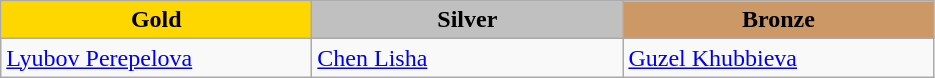<table class="wikitable" style="text-align:left">
<tr align="center">
<td width=200 bgcolor=gold><strong>Gold</strong></td>
<td width=200 bgcolor=silver><strong>Silver</strong></td>
<td width=200 bgcolor=CC9966><strong>Bronze</strong></td>
</tr>
<tr>
<td><a href='#'>Lyubov Perepelova</a><br><em></em></td>
<td><a href='#'>Chen Lisha</a><br><em></em></td>
<td><a href='#'>Guzel Khubbieva</a><br><em></em></td>
</tr>
</table>
